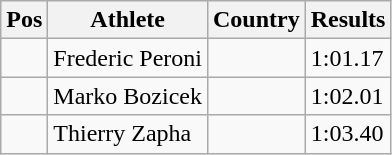<table class="wikitable">
<tr>
<th>Pos</th>
<th>Athlete</th>
<th>Country</th>
<th>Results</th>
</tr>
<tr>
<td align="center"></td>
<td>Frederic Peroni</td>
<td></td>
<td>1:01.17</td>
</tr>
<tr>
<td align="center"></td>
<td>Marko Bozicek</td>
<td></td>
<td>1:02.01</td>
</tr>
<tr>
<td align="center"></td>
<td>Thierry Zapha</td>
<td></td>
<td>1:03.40</td>
</tr>
</table>
